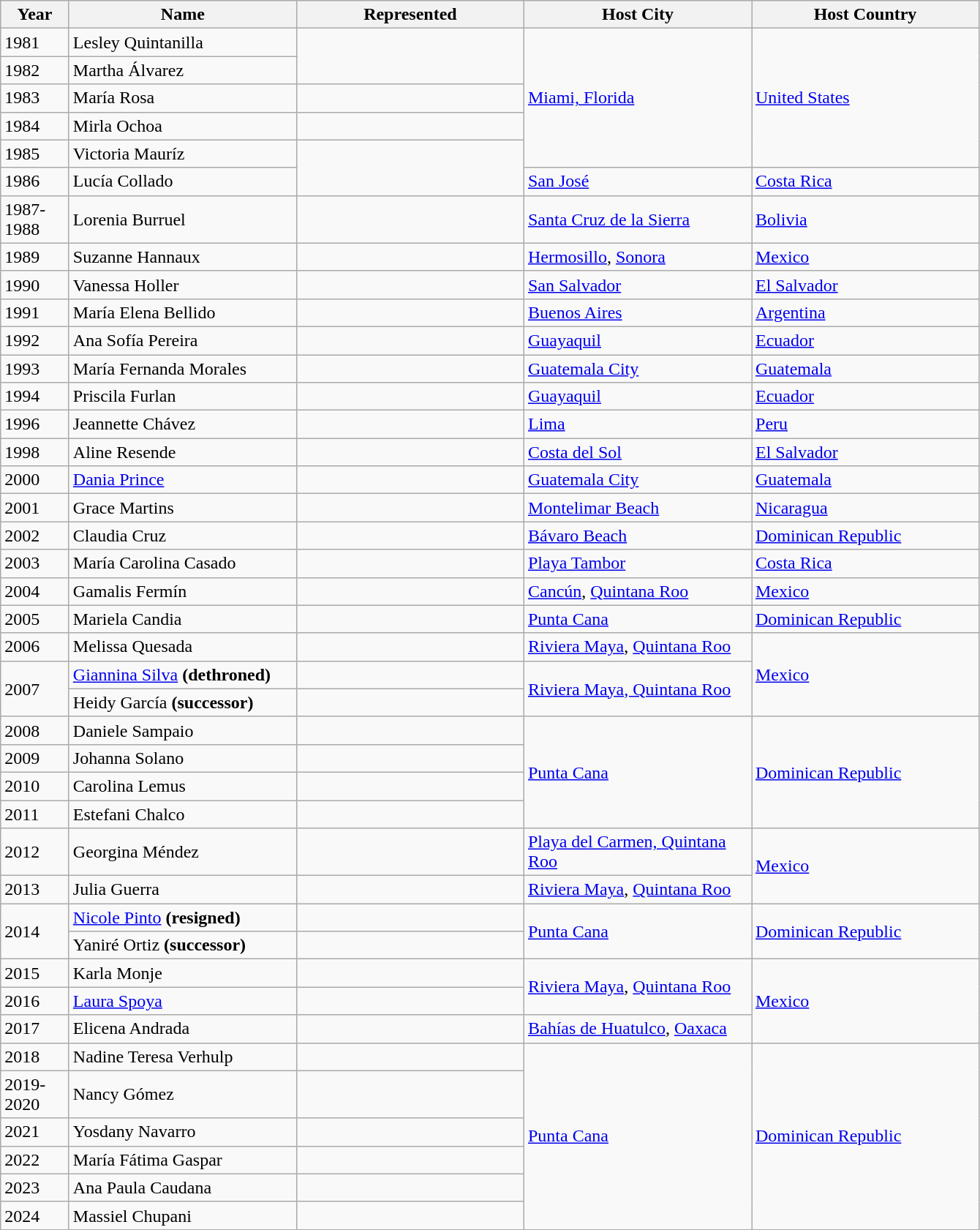<table class="wikitable sortable collapsible">
<tr>
<th style="width:55px;" sortable>Year</th>
<th style="width:200px;">Name</th>
<th style="width:200px;">Represented</th>
<th style="width:200px;">Host City</th>
<th style="width:200px;">Host Country</th>
</tr>
<tr>
<td>1981</td>
<td>Lesley Quintanilla</td>
<td rowspan=2></td>
<td rowspan=5><a href='#'>Miami, Florida</a></td>
<td rowspan=5><a href='#'>United States</a></td>
</tr>
<tr>
<td>1982</td>
<td>Martha Álvarez</td>
</tr>
<tr>
<td>1983</td>
<td>María Rosa</td>
<td></td>
</tr>
<tr>
<td>1984</td>
<td>Mirla Ochoa</td>
<td></td>
</tr>
<tr>
<td>1985</td>
<td>Victoria Mauríz</td>
<td rowspan=2></td>
</tr>
<tr>
<td>1986</td>
<td>Lucía Collado</td>
<td><a href='#'>San José</a></td>
<td><a href='#'>Costa Rica</a></td>
</tr>
<tr>
<td data-sort-value="1988">1987-1988</td>
<td>Lorenia Burruel</td>
<td></td>
<td><a href='#'>Santa Cruz de la Sierra</a></td>
<td><a href='#'>Bolivia</a></td>
</tr>
<tr>
<td>1989</td>
<td>Suzanne Hannaux</td>
<td></td>
<td><a href='#'>Hermosillo</a>, <a href='#'>Sonora</a></td>
<td><a href='#'>Mexico</a></td>
</tr>
<tr>
<td>1990</td>
<td>Vanessa Holler</td>
<td></td>
<td><a href='#'>San Salvador</a></td>
<td><a href='#'>El Salvador</a></td>
</tr>
<tr>
<td>1991</td>
<td>María Elena Bellido</td>
<td></td>
<td><a href='#'>Buenos Aires</a></td>
<td><a href='#'>Argentina</a></td>
</tr>
<tr>
<td>1992</td>
<td>Ana Sofía Pereira</td>
<td></td>
<td><a href='#'>Guayaquil</a></td>
<td><a href='#'>Ecuador</a></td>
</tr>
<tr>
<td>1993</td>
<td>María Fernanda Morales</td>
<td></td>
<td><a href='#'>Guatemala City</a></td>
<td><a href='#'>Guatemala</a></td>
</tr>
<tr>
<td>1994</td>
<td>Priscila Furlan</td>
<td></td>
<td><a href='#'>Guayaquil</a></td>
<td><a href='#'>Ecuador</a></td>
</tr>
<tr>
<td>1996</td>
<td>Jeannette Chávez</td>
<td></td>
<td><a href='#'>Lima</a></td>
<td><a href='#'>Peru</a></td>
</tr>
<tr>
<td>1998</td>
<td>Aline Resende</td>
<td></td>
<td><a href='#'>Costa del Sol</a></td>
<td><a href='#'>El Salvador</a></td>
</tr>
<tr>
<td>2000</td>
<td><a href='#'>Dania Prince</a></td>
<td></td>
<td><a href='#'>Guatemala City</a></td>
<td><a href='#'>Guatemala</a></td>
</tr>
<tr>
<td>2001</td>
<td>Grace Martins</td>
<td></td>
<td><a href='#'>Montelimar Beach</a></td>
<td><a href='#'>Nicaragua</a></td>
</tr>
<tr>
<td>2002</td>
<td>Claudia Cruz</td>
<td></td>
<td><a href='#'>Bávaro Beach</a></td>
<td><a href='#'>Dominican Republic</a></td>
</tr>
<tr>
<td>2003</td>
<td>María Carolina Casado</td>
<td></td>
<td><a href='#'>Playa Tambor</a></td>
<td><a href='#'>Costa Rica</a></td>
</tr>
<tr>
<td>2004</td>
<td>Gamalis Fermín</td>
<td></td>
<td><a href='#'>Cancún</a>, <a href='#'>Quintana Roo</a></td>
<td><a href='#'>Mexico</a></td>
</tr>
<tr>
<td>2005</td>
<td>Mariela Candia</td>
<td></td>
<td><a href='#'>Punta Cana</a></td>
<td><a href='#'>Dominican Republic</a></td>
</tr>
<tr>
<td>2006</td>
<td>Melissa Quesada</td>
<td></td>
<td><a href='#'>Riviera Maya</a>, <a href='#'>Quintana Roo</a></td>
<td rowspan=3><a href='#'>Mexico</a></td>
</tr>
<tr>
<td rowspan=2>2007</td>
<td><a href='#'>Giannina Silva</a> <strong>(dethroned)</strong></td>
<td></td>
<td rowspan=2><a href='#'>Riviera Maya, Quintana Roo</a></td>
</tr>
<tr>
<td>Heidy García <strong>(successor)</strong></td>
<td></td>
</tr>
<tr>
<td>2008</td>
<td>Daniele Sampaio</td>
<td></td>
<td rowspan=4><a href='#'>Punta Cana</a></td>
<td rowspan=4><a href='#'>Dominican Republic</a></td>
</tr>
<tr>
<td>2009</td>
<td>Johanna Solano</td>
<td></td>
</tr>
<tr>
<td>2010</td>
<td>Carolina Lemus</td>
<td></td>
</tr>
<tr>
<td>2011</td>
<td>Estefani Chalco</td>
<td></td>
</tr>
<tr>
<td>2012</td>
<td>Georgina Méndez</td>
<td></td>
<td><a href='#'>Playa del Carmen, Quintana Roo</a></td>
<td rowspan=2><a href='#'>Mexico</a></td>
</tr>
<tr>
<td>2013</td>
<td>Julia Guerra</td>
<td></td>
<td><a href='#'>Riviera Maya</a>, <a href='#'>Quintana Roo</a></td>
</tr>
<tr>
<td rowspan=2>2014</td>
<td><a href='#'>Nicole Pinto</a> <strong>(resigned)</strong></td>
<td></td>
<td rowspan=2><a href='#'>Punta Cana</a></td>
<td rowspan=2><a href='#'>Dominican Republic</a></td>
</tr>
<tr>
<td>Yaniré Ortiz <strong>(successor)</strong></td>
<td></td>
</tr>
<tr>
<td>2015</td>
<td>Karla Monje</td>
<td></td>
<td rowspan=2><a href='#'>Riviera Maya</a>, <a href='#'>Quintana Roo</a></td>
<td rowspan=3><a href='#'>Mexico</a></td>
</tr>
<tr>
<td>2016</td>
<td><a href='#'>Laura Spoya</a></td>
<td></td>
</tr>
<tr>
<td>2017</td>
<td>Elicena Andrada</td>
<td></td>
<td><a href='#'>Bahías de Huatulco</a>, <a href='#'>Oaxaca</a></td>
</tr>
<tr>
<td>2018</td>
<td>Nadine Teresa Verhulp</td>
<td></td>
<td rowspan=6><a href='#'>Punta Cana</a></td>
<td rowspan=6><a href='#'>Dominican Republic</a></td>
</tr>
<tr>
<td>2019-2020</td>
<td>Nancy Gómez</td>
<td></td>
</tr>
<tr>
<td>2021</td>
<td>Yosdany Navarro</td>
<td></td>
</tr>
<tr>
<td>2022</td>
<td>María Fátima Gaspar</td>
<td></td>
</tr>
<tr>
<td>2023</td>
<td>Ana Paula Caudana</td>
<td></td>
</tr>
<tr>
<td>2024</td>
<td>Massiel Chupani</td>
<td></td>
</tr>
</table>
